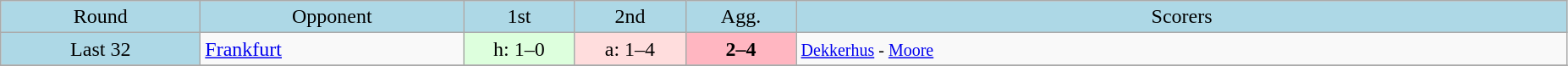<table class="wikitable" style="text-align:center">
<tr bgcolor=lightblue>
<td width=150px>Round</td>
<td width=200px>Opponent</td>
<td width=80px>1st</td>
<td width=80px>2nd</td>
<td width=80px>Agg.</td>
<td width=600px>Scorers</td>
</tr>
<tr>
<td bgcolor=lightblue>Last 32</td>
<td align=left> <a href='#'>Frankfurt</a></td>
<td bgcolor="#ddffdd">h: 1–0</td>
<td bgcolor="#ffdddd">a: 1–4</td>
<td bgcolor=lightpink><strong>2–4</strong></td>
<td align=left><small><a href='#'>Dekkerhus</a> - <a href='#'>Moore</a></small></td>
</tr>
<tr>
</tr>
</table>
